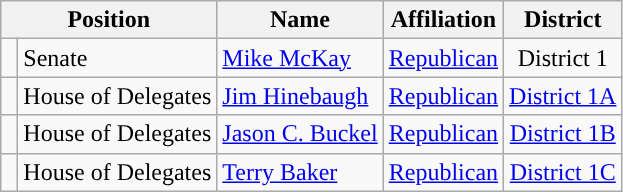<table class=wikitable>
<tr>
<th colspan="2" style="text-align:center; vertical-align:bottom;">Position</th>
<th style="text-align:center;">Name</th>
<th valign=bottom>Affiliation</th>
<th style="vertical-align:bottom; text-align:center;">District</th>
</tr>
<tr>
<td style="background-color:"> </td>
<td>Senate</td>
<td><a href='#'>Mike McKay</a></td>
<td style="text-align:center;"><a href='#'>Republican</a></td>
<td style="text-align:center;">District 1</td>
</tr>
<tr>
<td style="background-color:"> </td>
<td>House of Delegates</td>
<td><a href='#'>Jim Hinebaugh</a></td>
<td style="text-align:center;"><a href='#'>Republican</a></td>
<td style="text-align:center;"><a href='#'>District 1A</a></td>
</tr>
<tr>
<td style="background-color:"> </td>
<td>House of Delegates</td>
<td><a href='#'>Jason C. Buckel</a></td>
<td style="text-align:center;"><a href='#'>Republican</a></td>
<td style="text-align:center;"><a href='#'>District 1B</a></td>
</tr>
<tr>
<td style="background-color:"> </td>
<td>House of Delegates</td>
<td><a href='#'>Terry Baker</a></td>
<td style="text-align:center;"><a href='#'>Republican</a></td>
<td style="text-align:center;"><a href='#'>District 1C</a></td>
</tr>
</table>
